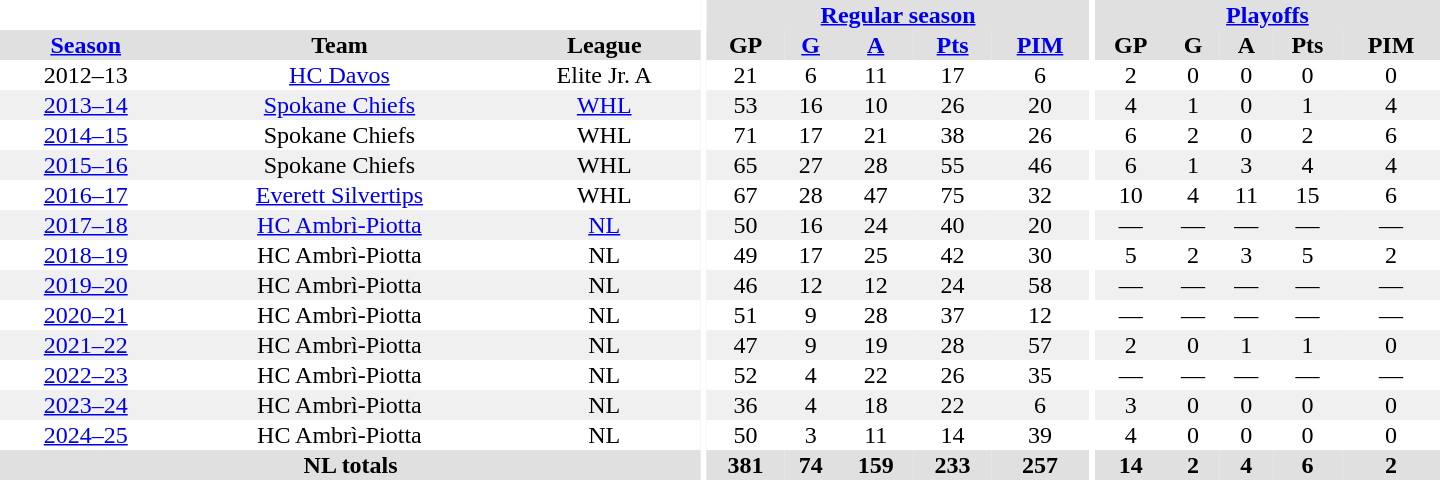<table border="0" cellpadding="1" cellspacing="0" style="text-align:center; width:60em">
<tr bgcolor="#e0e0e0">
<th colspan="3" bgcolor="#ffffff"></th>
<th rowspan="99" bgcolor="#ffffff"></th>
<th colspan="5"><a href='#'>Regular season</a></th>
<th rowspan="99" bgcolor="#ffffff"></th>
<th colspan="5"><a href='#'>Playoffs</a></th>
</tr>
<tr bgcolor="#e0e0e0">
<th><a href='#'>Season</a></th>
<th>Team</th>
<th>League</th>
<th>GP</th>
<th><a href='#'>G</a></th>
<th><a href='#'>A</a></th>
<th><a href='#'>Pts</a></th>
<th><a href='#'>PIM</a></th>
<th>GP</th>
<th>G</th>
<th>A</th>
<th>Pts</th>
<th>PIM</th>
</tr>
<tr>
<td>2012–13</td>
<td><a href='#'>HC Davos</a></td>
<td>Elite Jr. A</td>
<td>21</td>
<td>6</td>
<td>11</td>
<td>17</td>
<td>6</td>
<td>2</td>
<td>0</td>
<td>0</td>
<td>0</td>
<td>0</td>
</tr>
<tr style="background:#f0f0f0;">
<td><a href='#'>2013–14</a></td>
<td><a href='#'>Spokane Chiefs</a></td>
<td><a href='#'>WHL</a></td>
<td>53</td>
<td>16</td>
<td>10</td>
<td>26</td>
<td>20</td>
<td>4</td>
<td>1</td>
<td>0</td>
<td>1</td>
<td>4</td>
</tr>
<tr>
<td><a href='#'>2014–15</a></td>
<td>Spokane Chiefs</td>
<td>WHL</td>
<td>71</td>
<td>17</td>
<td>21</td>
<td>38</td>
<td>26</td>
<td>6</td>
<td>2</td>
<td>0</td>
<td>2</td>
<td>6</td>
</tr>
<tr style="background:#f0f0f0;">
<td><a href='#'>2015–16</a></td>
<td>Spokane Chiefs</td>
<td>WHL</td>
<td>65</td>
<td>27</td>
<td>28</td>
<td>55</td>
<td>46</td>
<td>6</td>
<td>1</td>
<td>3</td>
<td>4</td>
<td>4</td>
</tr>
<tr>
<td><a href='#'>2016–17</a></td>
<td><a href='#'>Everett Silvertips</a></td>
<td>WHL</td>
<td>67</td>
<td>28</td>
<td>47</td>
<td>75</td>
<td>32</td>
<td>10</td>
<td>4</td>
<td>11</td>
<td>15</td>
<td>6</td>
</tr>
<tr bgcolor="#f0f0f0">
<td><a href='#'>2017–18</a></td>
<td><a href='#'>HC Ambrì-Piotta</a></td>
<td><a href='#'>NL</a></td>
<td>50</td>
<td>16</td>
<td>24</td>
<td>40</td>
<td>20</td>
<td>—</td>
<td>—</td>
<td>—</td>
<td>—</td>
<td>—</td>
</tr>
<tr>
<td><a href='#'>2018–19</a></td>
<td>HC Ambrì-Piotta</td>
<td>NL</td>
<td>49</td>
<td>17</td>
<td>25</td>
<td>42</td>
<td>30</td>
<td>5</td>
<td>2</td>
<td>3</td>
<td>5</td>
<td>2</td>
</tr>
<tr bgcolor="#f0f0f0">
<td><a href='#'>2019–20</a></td>
<td>HC Ambrì-Piotta</td>
<td>NL</td>
<td>46</td>
<td>12</td>
<td>12</td>
<td>24</td>
<td>58</td>
<td>—</td>
<td>—</td>
<td>—</td>
<td>—</td>
<td>—</td>
</tr>
<tr>
<td><a href='#'>2020–21</a></td>
<td>HC Ambrì-Piotta</td>
<td>NL</td>
<td>51</td>
<td>9</td>
<td>28</td>
<td>37</td>
<td>12</td>
<td>—</td>
<td>—</td>
<td>—</td>
<td>—</td>
<td>—</td>
</tr>
<tr bgcolor="#f0f0f0">
<td><a href='#'>2021–22</a></td>
<td>HC Ambrì-Piotta</td>
<td>NL</td>
<td>47</td>
<td>9</td>
<td>19</td>
<td>28</td>
<td>57</td>
<td>2</td>
<td>0</td>
<td>1</td>
<td>1</td>
<td>0</td>
</tr>
<tr>
<td><a href='#'>2022–23</a></td>
<td>HC Ambrì-Piotta</td>
<td>NL</td>
<td>52</td>
<td>4</td>
<td>22</td>
<td>26</td>
<td>35</td>
<td>—</td>
<td>—</td>
<td>—</td>
<td>—</td>
<td>—</td>
</tr>
<tr bgcolor="#f0f0f0">
<td><a href='#'>2023–24</a></td>
<td>HC Ambrì-Piotta</td>
<td>NL</td>
<td>36</td>
<td>4</td>
<td>18</td>
<td>22</td>
<td>6</td>
<td>3</td>
<td>0</td>
<td>0</td>
<td>0</td>
<td>0</td>
</tr>
<tr>
<td><a href='#'>2024–25</a></td>
<td>HC Ambrì-Piotta</td>
<td>NL</td>
<td>50</td>
<td>3</td>
<td>11</td>
<td>14</td>
<td>39</td>
<td>4</td>
<td>0</td>
<td>0</td>
<td>0</td>
<td>0</td>
</tr>
<tr style="background:#e0e0e0;">
<th colspan="3">NL totals</th>
<th>381</th>
<th>74</th>
<th>159</th>
<th>233</th>
<th>257</th>
<th>14</th>
<th>2</th>
<th>4</th>
<th>6</th>
<th>2</th>
</tr>
</table>
